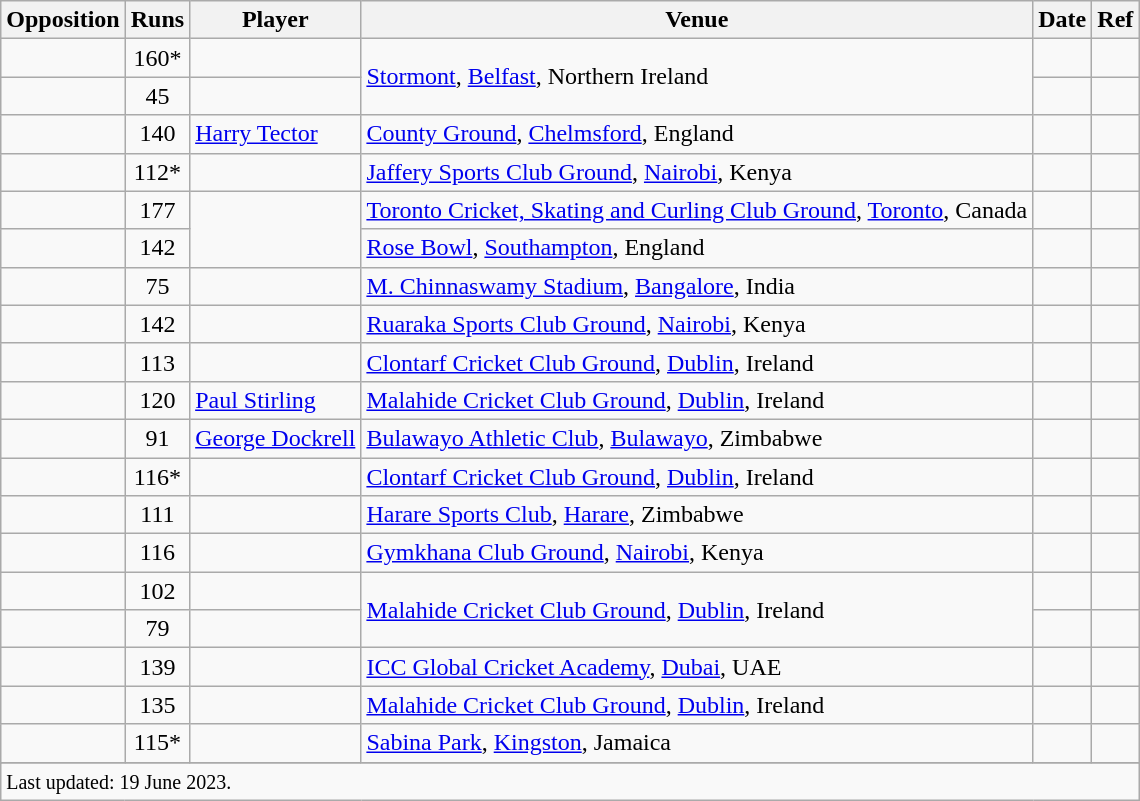<table class="wikitable sortable">
<tr>
<th scope=col>Opposition</th>
<th scope=col>Runs</th>
<th scope=col>Player</th>
<th scope=col>Venue</th>
<th scope=col>Date</th>
<th scope=col>Ref</th>
</tr>
<tr>
<td></td>
<td scope=row style=text-align:center;>160*</td>
<td></td>
<td rowspan=2><a href='#'>Stormont</a>, <a href='#'>Belfast</a>, Northern Ireland</td>
<td></td>
<td></td>
</tr>
<tr>
<td></td>
<td scope=row style=text-align:center;>45</td>
<td></td>
<td></td>
<td></td>
</tr>
<tr>
<td></td>
<td scope=row style=text-align:center;>140</td>
<td><a href='#'>Harry Tector</a></td>
<td><a href='#'>County Ground</a>, <a href='#'>Chelmsford</a>, England</td>
<td></td>
<td></td>
</tr>
<tr>
<td></td>
<td scope=row style=text-align:center;>112*</td>
<td></td>
<td><a href='#'>Jaffery Sports Club Ground</a>, <a href='#'>Nairobi</a>, Kenya</td>
<td></td>
<td></td>
</tr>
<tr>
<td></td>
<td scope=row style=text-align:center;>177</td>
<td rowspan=2></td>
<td><a href='#'>Toronto Cricket, Skating and Curling Club Ground</a>, <a href='#'>Toronto</a>, Canada</td>
<td></td>
<td></td>
</tr>
<tr>
<td></td>
<td scope=row style=text-align:center;>142</td>
<td><a href='#'>Rose Bowl</a>, <a href='#'>Southampton</a>, England</td>
<td></td>
<td></td>
</tr>
<tr>
<td></td>
<td scope=row style=text-align:center;>75</td>
<td></td>
<td><a href='#'>M. Chinnaswamy Stadium</a>, <a href='#'>Bangalore</a>, India</td>
<td> </td>
<td></td>
</tr>
<tr>
<td></td>
<td scope=row style=text-align:center;>142</td>
<td></td>
<td><a href='#'>Ruaraka Sports Club Ground</a>, <a href='#'>Nairobi</a>, Kenya</td>
<td></td>
<td></td>
</tr>
<tr>
<td></td>
<td scope=row style=text-align:center;>113</td>
<td></td>
<td><a href='#'>Clontarf Cricket Club Ground</a>, <a href='#'>Dublin</a>, Ireland</td>
<td></td>
<td></td>
</tr>
<tr>
<td></td>
<td scope=row style=text-align:center;>120</td>
<td><a href='#'>Paul Stirling</a></td>
<td><a href='#'>Malahide Cricket Club Ground</a>, <a href='#'>Dublin</a>, Ireland</td>
<td></td>
<td></td>
</tr>
<tr>
<td></td>
<td scope=row style=text-align:center;>91</td>
<td><a href='#'>George Dockrell</a></td>
<td><a href='#'>Bulawayo Athletic Club</a>, <a href='#'>Bulawayo</a>, Zimbabwe</td>
<td><br></td>
</tr>
<tr>
<td></td>
<td scope=row style=text-align:center;>116*</td>
<td></td>
<td><a href='#'>Clontarf Cricket Club Ground</a>, <a href='#'>Dublin</a>, Ireland</td>
<td></td>
<td></td>
</tr>
<tr>
<td></td>
<td scope=row style=text-align:center;>111</td>
<td></td>
<td><a href='#'>Harare Sports Club</a>, <a href='#'>Harare</a>, Zimbabwe</td>
<td></td>
<td></td>
</tr>
<tr>
<td></td>
<td scope=row style=text-align:center;>116</td>
<td></td>
<td><a href='#'>Gymkhana Club Ground</a>, <a href='#'>Nairobi</a>, Kenya</td>
<td></td>
<td></td>
</tr>
<tr>
<td></td>
<td scope=row style=text-align:center;>102</td>
<td></td>
<td rowspan=2><a href='#'>Malahide Cricket Club Ground</a>, <a href='#'>Dublin</a>, Ireland</td>
<td></td>
<td></td>
</tr>
<tr>
<td></td>
<td scope=row style=text-align:center;>79</td>
<td></td>
<td></td>
<td></td>
</tr>
<tr>
<td></td>
<td scope=row style=text-align:center;>139</td>
<td></td>
<td><a href='#'>ICC Global Cricket Academy</a>, <a href='#'>Dubai</a>, UAE</td>
<td></td>
<td></td>
</tr>
<tr>
<td></td>
<td scope=row style=text-align:center;>135</td>
<td></td>
<td><a href='#'>Malahide Cricket Club Ground</a>, <a href='#'>Dublin</a>, Ireland</td>
<td></td>
<td></td>
</tr>
<tr>
<td></td>
<td scope=row style=text-align:center;>115*</td>
<td></td>
<td><a href='#'>Sabina Park</a>, <a href='#'>Kingston</a>, Jamaica</td>
<td> </td>
<td></td>
</tr>
<tr>
</tr>
<tr class=sortbottom>
<td colspan=6><small>Last updated: 19 June 2023.</small></td>
</tr>
</table>
